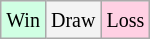<table class="wikitable">
<tr>
<td style="background-color:#d0ffe3;"><small>Win</small></td>
<td style="background-color:#f3f3f3;"><small>Draw</small></td>
<td style="background-color:#ffd0e3;"><small>Loss</small></td>
</tr>
</table>
